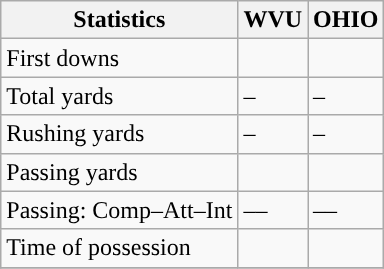<table class="wikitable" style="float:left">
<tr>
<th>Statistics</th>
<th>WVU</th>
<th>OHIO</th>
</tr>
<tr>
<td>First downs</td>
<td></td>
<td></td>
</tr>
<tr>
<td>Total yards</td>
<td>–</td>
<td>–</td>
</tr>
<tr>
<td>Rushing yards</td>
<td>–</td>
<td>–</td>
</tr>
<tr>
<td>Passing yards</td>
<td></td>
<td></td>
</tr>
<tr>
<td>Passing: Comp–Att–Int</td>
<td>––</td>
<td>––</td>
</tr>
<tr>
<td>Time of possession</td>
<td></td>
<td></td>
</tr>
<tr>
</tr>
</table>
